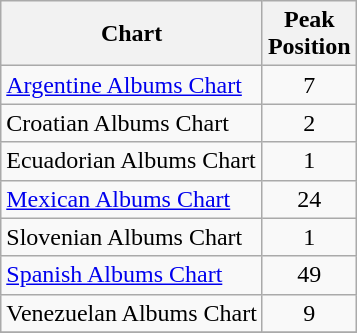<table class="wikitable sortable">
<tr>
<th>Chart</th>
<th>Peak<br>Position</th>
</tr>
<tr>
<td><a href='#'>Argentine Albums Chart</a></td>
<td align="center">7</td>
</tr>
<tr>
<td>Croatian Albums Chart</td>
<td align="center">2</td>
</tr>
<tr>
<td>Ecuadorian Albums Chart</td>
<td align="center">1</td>
</tr>
<tr>
<td><a href='#'>Mexican Albums Chart</a></td>
<td align="center">24</td>
</tr>
<tr>
<td>Slovenian Albums Chart</td>
<td align="center">1</td>
</tr>
<tr>
<td><a href='#'>Spanish Albums Chart</a></td>
<td align="center">49</td>
</tr>
<tr>
<td>Venezuelan Albums Chart</td>
<td align="center">9</td>
</tr>
<tr>
</tr>
</table>
